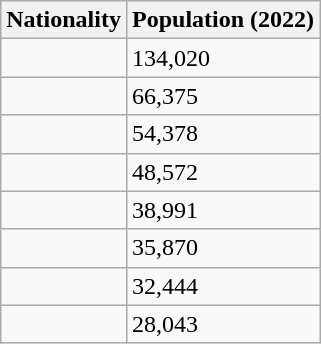<table class="wikitable floatright">
<tr>
<th>Nationality</th>
<th>Population (2022)</th>
</tr>
<tr>
<td></td>
<td>134,020</td>
</tr>
<tr>
<td></td>
<td>66,375</td>
</tr>
<tr>
<td></td>
<td>54,378</td>
</tr>
<tr>
<td></td>
<td>48,572</td>
</tr>
<tr>
<td></td>
<td>38,991</td>
</tr>
<tr>
<td></td>
<td>35,870</td>
</tr>
<tr>
<td></td>
<td>32,444</td>
</tr>
<tr>
<td></td>
<td>28,043</td>
</tr>
</table>
